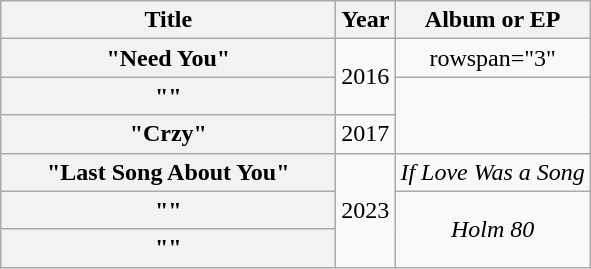<table class="wikitable plainrowheaders" style="text-align:center;">
<tr>
<th scope="col" style="width:13.5em;">Title</th>
<th scope="col">Year</th>
<th scope="col">Album or EP</th>
</tr>
<tr>
<th scope="row">"Need You"<br></th>
<td rowspan="2">2016</td>
<td>rowspan="3" </td>
</tr>
<tr>
<th scope="row">""<br></th>
</tr>
<tr>
<th scope="row">"Crzy"<br></th>
<td>2017</td>
</tr>
<tr>
<th scope="row">"Last Song About You"<br></th>
<td rowspan="3">2023</td>
<td><em>If Love Was a Song</em></td>
</tr>
<tr>
<th scope="row">""<br></th>
<td rowspan="2"><em>Holm 80</em></td>
</tr>
<tr>
<th scope="row">""<br></th>
</tr>
</table>
